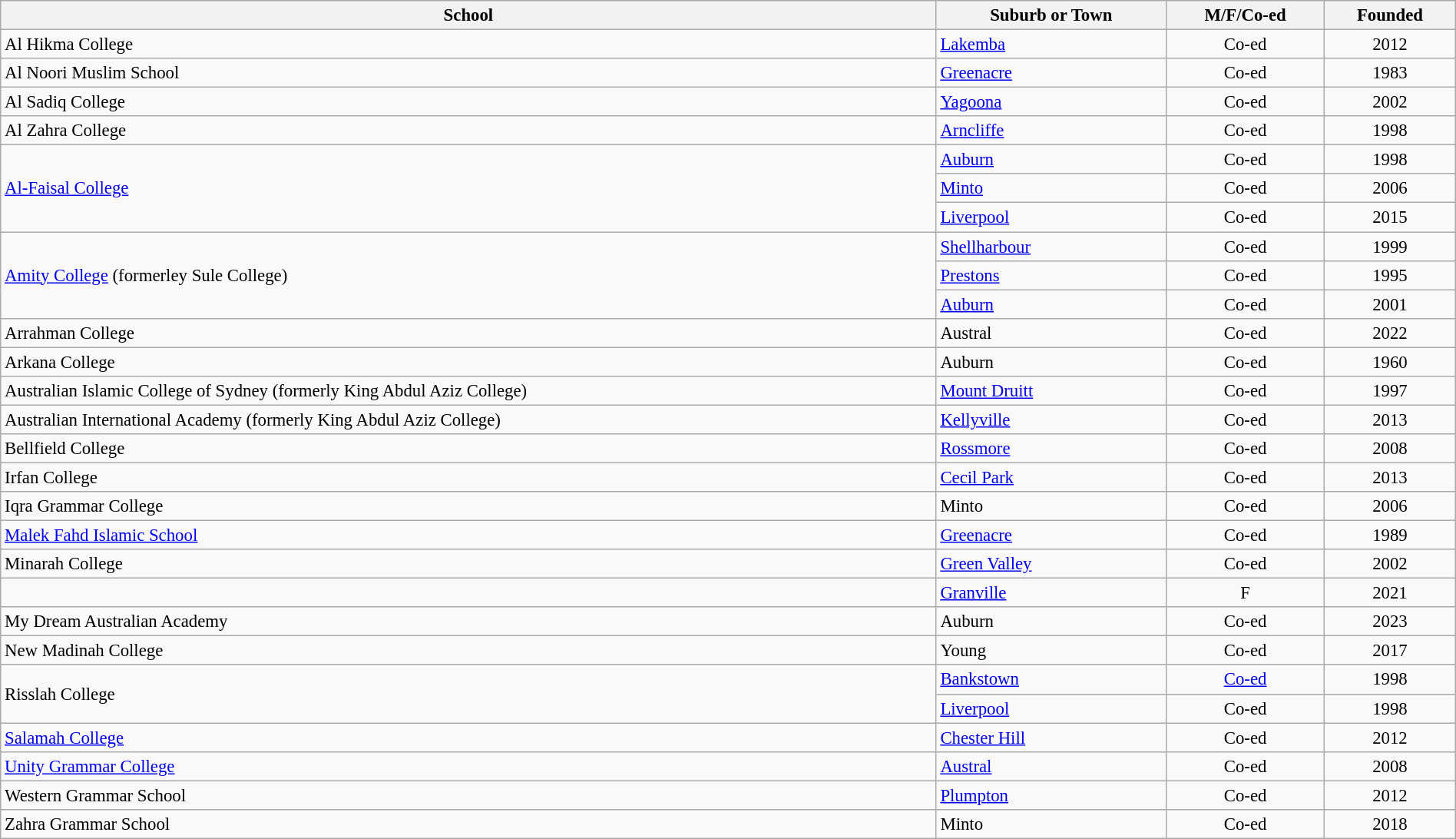<table class="wikitable sortable" style="font-size:95%" border="1" cellpadding="2" cellspacing="0" width="100%">
<tr bgcolor="#efefef" align="center">
<th>School</th>
<th>Suburb or Town</th>
<th>M/F/Co-ed</th>
<th>Founded</th>
</tr>
<tr>
<td>Al Hikma College</td>
<td><a href='#'>Lakemba</a></td>
<td align="center">Co-ed</td>
<td align="center">2012</td>
</tr>
<tr>
<td>Al Noori Muslim School</td>
<td><a href='#'>Greenacre</a></td>
<td align="center">Co-ed</td>
<td align="center">1983</td>
</tr>
<tr>
<td>Al Sadiq College</td>
<td><a href='#'>Yagoona</a></td>
<td align="center">Co-ed</td>
<td align="center">2002</td>
</tr>
<tr>
<td>Al Zahra College</td>
<td><a href='#'>Arncliffe</a></td>
<td align="center">Co-ed</td>
<td align="center">1998</td>
</tr>
<tr>
<td rowspan="3"><a href='#'>Al-Faisal College</a></td>
<td><a href='#'>Auburn</a></td>
<td align="center">Co-ed</td>
<td align="center">1998</td>
</tr>
<tr>
<td><a href='#'>Minto</a></td>
<td align="center">Co-ed</td>
<td align="center">2006</td>
</tr>
<tr>
<td><a href='#'>Liverpool</a></td>
<td align="center">Co-ed</td>
<td align="center">2015</td>
</tr>
<tr>
<td rowspan="3"><a href='#'>Amity College</a> (formerley Sule College)</td>
<td><a href='#'>Shellharbour</a></td>
<td align="center">Co-ed</td>
<td align="center">1999</td>
</tr>
<tr>
<td><a href='#'>Prestons</a></td>
<td align="center">Co-ed</td>
<td align="center">1995</td>
</tr>
<tr>
<td><a href='#'>Auburn</a></td>
<td align="center">Co-ed</td>
<td align="center">2001</td>
</tr>
<tr>
<td>Arrahman College</td>
<td>Austral</td>
<td align="center">Co-ed</td>
<td align="center">2022</td>
</tr>
<tr>
<td>Arkana College</td>
<td>Auburn</td>
<td align="center">Co-ed</td>
<td align="center">1960</td>
</tr>
<tr>
<td>Australian Islamic College of Sydney (formerly King Abdul Aziz College)</td>
<td><a href='#'>Mount Druitt</a></td>
<td align="center">Co-ed</td>
<td align="center">1997</td>
</tr>
<tr>
<td>Australian International Academy (formerly King Abdul Aziz College)</td>
<td><a href='#'>Kellyville</a></td>
<td align="center">Co-ed</td>
<td align="center">2013</td>
</tr>
<tr>
<td>Bellfield College</td>
<td><a href='#'>Rossmore</a></td>
<td align="center">Co-ed</td>
<td align="center">2008</td>
</tr>
<tr>
<td>Irfan College</td>
<td><a href='#'>Cecil Park</a></td>
<td align="center">Co-ed</td>
<td align="center">2013</td>
</tr>
<tr>
<td>Iqra Grammar College</td>
<td>Minto</td>
<td align="center">Co-ed</td>
<td align="center">2006</td>
</tr>
<tr>
<td><a href='#'>Malek Fahd Islamic School</a></td>
<td><a href='#'>Greenacre</a></td>
<td align="center">Co-ed</td>
<td align="center">1989</td>
</tr>
<tr>
<td>Minarah College</td>
<td><a href='#'>Green Valley</a></td>
<td align="center">Co-ed</td>
<td align="center">2002</td>
</tr>
<tr>
<td></td>
<td><a href='#'>Granville</a></td>
<td align="center">F</td>
<td align="center">2021</td>
</tr>
<tr>
<td>My Dream Australian Academy</td>
<td>Auburn</td>
<td align="center">Co-ed</td>
<td align="center">2023</td>
</tr>
<tr>
<td>New Madinah College</td>
<td>Young</td>
<td align="center">Co-ed</td>
<td align="center">2017</td>
</tr>
<tr>
<td rowspan=2>Risslah College</td>
<td><a href='#'>Bankstown</a></td>
<td align="center"><a href='#'>Co-ed</a></td>
<td align="center">1998</td>
</tr>
<tr>
<td><a href='#'>Liverpool</a></td>
<td align="center">Co-ed</td>
<td align="center">1998</td>
</tr>
<tr>
<td><a href='#'>Salamah College</a></td>
<td><a href='#'>Chester Hill</a></td>
<td align="center">Co-ed</td>
<td align="center">2012</td>
</tr>
<tr>
<td><a href='#'>Unity Grammar College</a></td>
<td><a href='#'>Austral</a></td>
<td align="center">Co-ed</td>
<td align="center">2008</td>
</tr>
<tr>
<td>Western Grammar School</td>
<td><a href='#'>Plumpton</a></td>
<td align="center">Co-ed</td>
<td align="center">2012</td>
</tr>
<tr>
<td>Zahra Grammar School</td>
<td>Minto</td>
<td align="center">Co-ed</td>
<td align="center">2018</td>
</tr>
</table>
